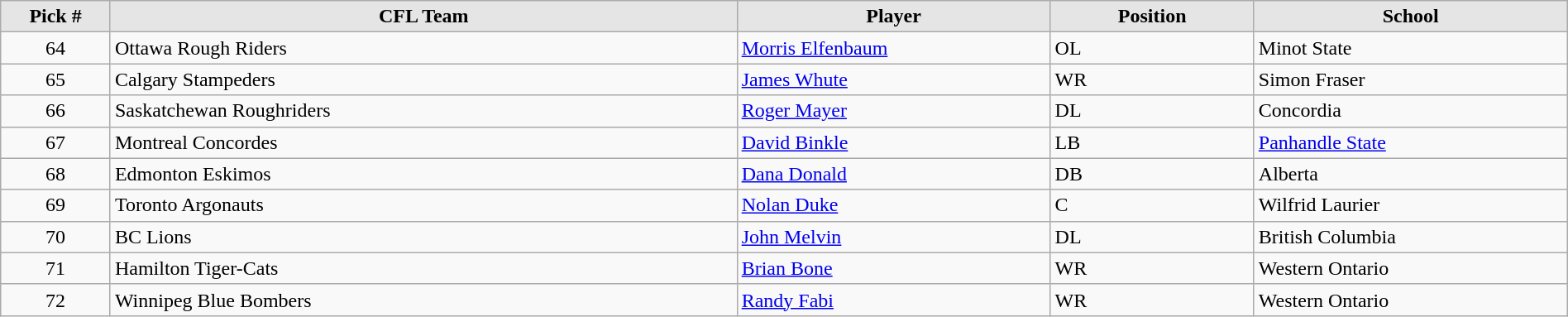<table class="wikitable" style="width: 100%">
<tr>
<th style="background:#E5E5E5;" width=7%>Pick #</th>
<th width=40% style="background:#E5E5E5;">CFL Team</th>
<th width=20% style="background:#E5E5E5;">Player</th>
<th width=13% style="background:#E5E5E5;">Position</th>
<th width=20% style="background:#E5E5E5;">School</th>
</tr>
<tr>
<td align=center>64</td>
<td>Ottawa Rough Riders</td>
<td><a href='#'>Morris Elfenbaum</a></td>
<td>OL</td>
<td>Minot State</td>
</tr>
<tr>
<td align=center>65</td>
<td>Calgary Stampeders</td>
<td><a href='#'>James Whute</a></td>
<td>WR</td>
<td>Simon Fraser</td>
</tr>
<tr>
<td align=center>66</td>
<td>Saskatchewan Roughriders</td>
<td><a href='#'>Roger Mayer</a></td>
<td>DL</td>
<td>Concordia</td>
</tr>
<tr>
<td align=center>67</td>
<td>Montreal Concordes</td>
<td><a href='#'>David Binkle</a></td>
<td>LB</td>
<td><a href='#'>Panhandle State</a></td>
</tr>
<tr>
<td align=center>68</td>
<td>Edmonton Eskimos</td>
<td><a href='#'>Dana Donald</a></td>
<td>DB</td>
<td>Alberta</td>
</tr>
<tr>
<td align=center>69</td>
<td>Toronto Argonauts</td>
<td><a href='#'>Nolan Duke</a></td>
<td>C</td>
<td>Wilfrid Laurier</td>
</tr>
<tr>
<td align=center>70</td>
<td>BC Lions</td>
<td><a href='#'>John Melvin</a></td>
<td>DL</td>
<td>British Columbia</td>
</tr>
<tr>
<td align=center>71</td>
<td>Hamilton Tiger-Cats</td>
<td><a href='#'>Brian Bone</a></td>
<td>WR</td>
<td>Western Ontario</td>
</tr>
<tr>
<td align=center>72</td>
<td>Winnipeg Blue Bombers</td>
<td><a href='#'>Randy Fabi</a></td>
<td>WR</td>
<td>Western Ontario</td>
</tr>
</table>
